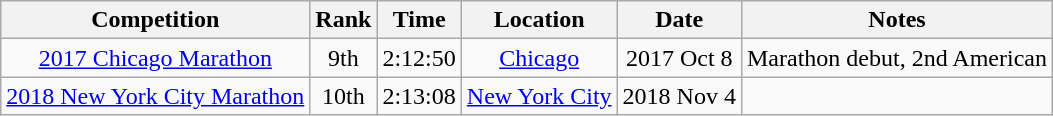<table class="wikitable sortable">
<tr>
<th>Competition</th>
<th>Rank</th>
<th>Time</th>
<th>Location</th>
<th>Date</th>
<th>Notes</th>
</tr>
<tr align=center>
<td><a href='#'>2017 Chicago Marathon</a></td>
<td>9th</td>
<td>2:12:50</td>
<td><a href='#'>Chicago</a></td>
<td>2017 Oct 8</td>
<td>Marathon debut, 2nd American</td>
</tr>
<tr align=center>
<td><a href='#'>2018 New York City Marathon</a></td>
<td>10th</td>
<td>2:13:08</td>
<td><a href='#'>New York City</a></td>
<td>2018 Nov 4</td>
</tr>
</table>
